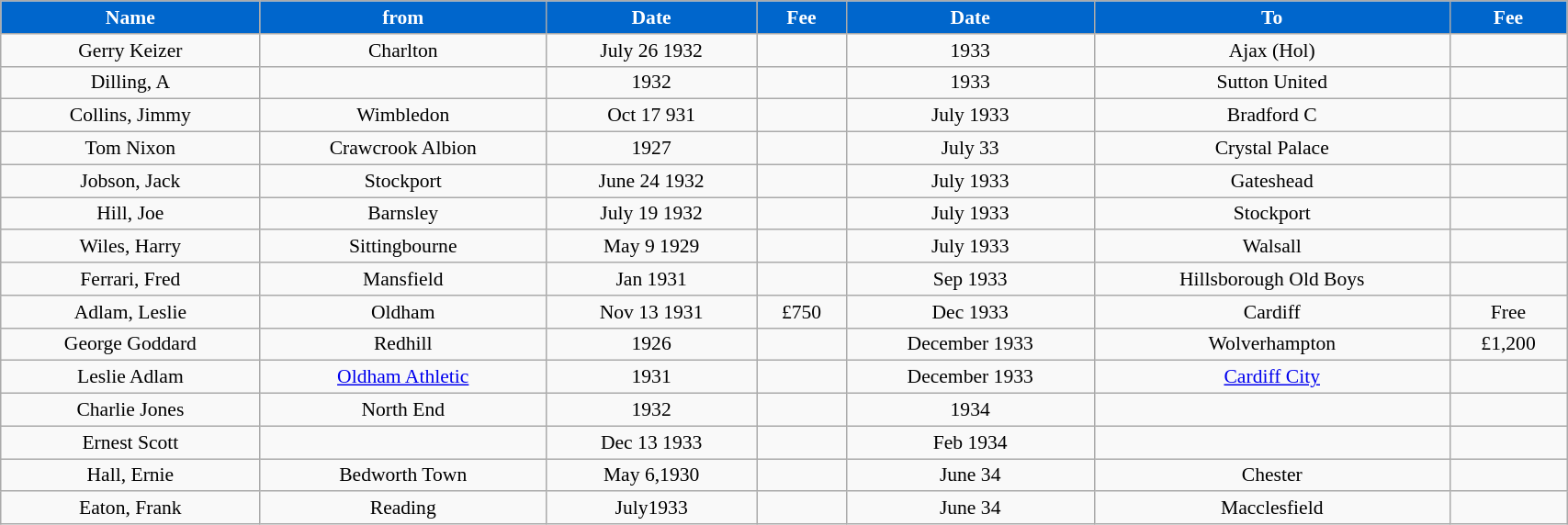<table class="wikitable" style="text-align:center; font-size:90%; width:90%;">
<tr>
<th style="background:#0066CC; color:#FFFFFF; text-align:center;"><strong>Name</strong></th>
<th style="background:#0066CC; color:#FFFFFF; text-align:center;">from</th>
<th style="background:#0066CC; color:#FFFFFF; text-align:center;"><strong>Date</strong></th>
<th style="background:#0066CC; color:#FFFFFF; text-align:center;"><strong>Fee</strong></th>
<th style="background:#0066CC; color:#FFFFFF; text-align:center;"><strong>Date</strong></th>
<th style="background:#0066CC; color:#FFFFFF; text-align:center;"><strong>To</strong></th>
<th style="background:#0066CC; color:#FFFFFF; text-align:center;"><strong>Fee</strong></th>
</tr>
<tr>
<td>Gerry Keizer</td>
<td>Charlton</td>
<td>July 26 1932</td>
<td></td>
<td>1933</td>
<td>Ajax (Hol)</td>
<td></td>
</tr>
<tr>
<td>Dilling, A</td>
<td></td>
<td>1932</td>
<td></td>
<td>1933</td>
<td>Sutton United</td>
<td></td>
</tr>
<tr>
<td>Collins, Jimmy</td>
<td>Wimbledon</td>
<td>Oct 17 931</td>
<td></td>
<td>July 1933</td>
<td>Bradford C</td>
<td></td>
</tr>
<tr>
<td>Tom Nixon</td>
<td>Crawcrook Albion</td>
<td>1927</td>
<td></td>
<td>July 33</td>
<td>Crystal Palace</td>
<td></td>
</tr>
<tr>
<td>Jobson, Jack</td>
<td>Stockport</td>
<td>June 24 1932</td>
<td></td>
<td>July 1933</td>
<td>Gateshead</td>
<td></td>
</tr>
<tr>
<td>Hill, Joe</td>
<td>Barnsley</td>
<td>July 19 1932</td>
<td></td>
<td>July 1933</td>
<td>Stockport</td>
<td></td>
</tr>
<tr>
<td>Wiles, Harry</td>
<td>Sittingbourne</td>
<td>May 9 1929</td>
<td></td>
<td>July 1933</td>
<td>Walsall</td>
<td></td>
</tr>
<tr>
<td>Ferrari, Fred</td>
<td>Mansfield</td>
<td>Jan 1931</td>
<td></td>
<td>Sep 1933</td>
<td>Hillsborough Old Boys</td>
<td></td>
</tr>
<tr>
<td>Adlam, Leslie</td>
<td>Oldham</td>
<td>Nov 13 1931</td>
<td>£750</td>
<td>Dec 1933</td>
<td>Cardiff</td>
<td>Free</td>
</tr>
<tr>
<td>George Goddard</td>
<td>Redhill</td>
<td>1926</td>
<td></td>
<td>December 1933</td>
<td>Wolverhampton</td>
<td>£1,200</td>
</tr>
<tr>
<td>Leslie Adlam</td>
<td><a href='#'>Oldham Athletic</a></td>
<td>1931</td>
<td></td>
<td>December 1933</td>
<td><a href='#'>Cardiff City</a></td>
<td></td>
</tr>
<tr>
<td>Charlie Jones</td>
<td>North End</td>
<td>1932</td>
<td></td>
<td>1934</td>
<td></td>
<td></td>
</tr>
<tr>
<td>Ernest Scott</td>
<td></td>
<td>Dec 13 1933</td>
<td></td>
<td>Feb 1934</td>
<td></td>
<td></td>
</tr>
<tr>
<td>Hall, Ernie</td>
<td>Bedworth Town</td>
<td>May 6,1930</td>
<td></td>
<td>June 34</td>
<td>Chester</td>
<td></td>
</tr>
<tr>
<td>Eaton, Frank</td>
<td>Reading</td>
<td>July1933</td>
<td></td>
<td>June 34</td>
<td>Macclesfield</td>
<td></td>
</tr>
</table>
